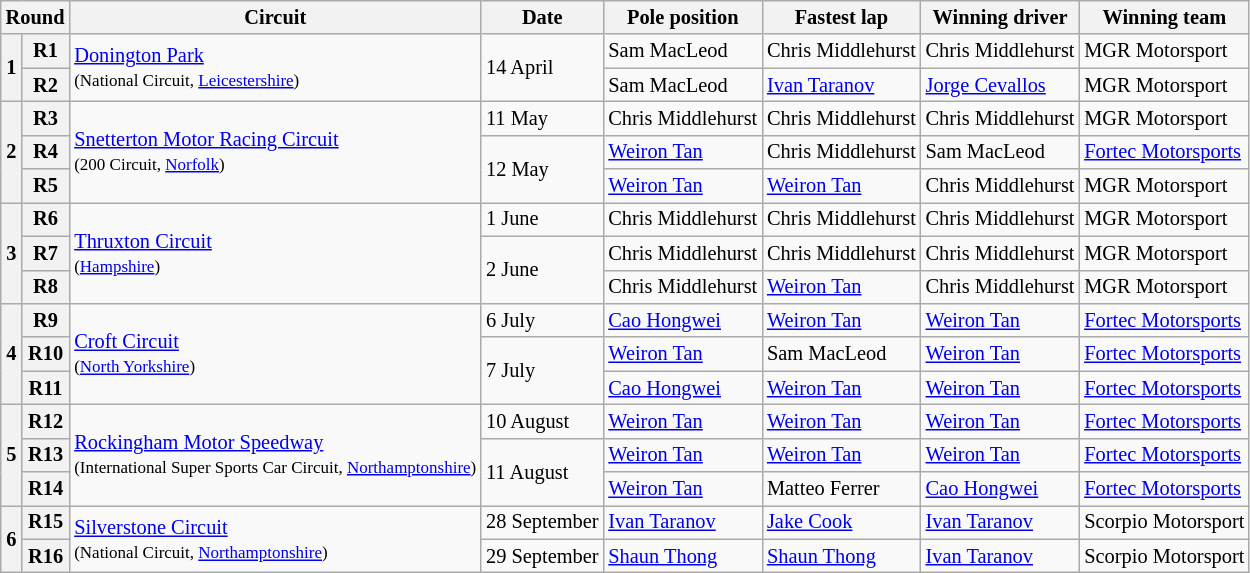<table class="wikitable" style="font-size: 85%">
<tr>
<th colspan=2>Round</th>
<th>Circuit</th>
<th>Date</th>
<th>Pole position</th>
<th>Fastest lap</th>
<th>Winning driver</th>
<th>Winning team</th>
</tr>
<tr>
<th rowspan=2>1</th>
<th>R1</th>
<td rowspan=2><a href='#'>Donington Park</a><br><small>(National Circuit, <a href='#'>Leicestershire</a>)</small></td>
<td rowspan=2>14 April</td>
<td> Sam MacLeod</td>
<td> Chris Middlehurst</td>
<td> Chris Middlehurst</td>
<td>MGR Motorsport</td>
</tr>
<tr>
<th>R2</th>
<td> Sam MacLeod</td>
<td> <a href='#'>Ivan Taranov</a></td>
<td> <a href='#'>Jorge Cevallos</a></td>
<td>MGR Motorsport</td>
</tr>
<tr>
<th rowspan=3>2</th>
<th>R3</th>
<td rowspan=3><a href='#'>Snetterton Motor Racing Circuit</a><br><small>(200 Circuit, <a href='#'>Norfolk</a>)</small></td>
<td>11 May</td>
<td> Chris Middlehurst</td>
<td> Chris Middlehurst</td>
<td> Chris Middlehurst</td>
<td>MGR Motorsport</td>
</tr>
<tr>
<th>R4</th>
<td rowspan=2>12 May</td>
<td> <a href='#'>Weiron Tan</a></td>
<td> Chris Middlehurst</td>
<td> Sam MacLeod</td>
<td><a href='#'>Fortec Motorsports</a></td>
</tr>
<tr>
<th>R5</th>
<td> <a href='#'>Weiron Tan</a></td>
<td> <a href='#'>Weiron Tan</a></td>
<td> Chris Middlehurst</td>
<td>MGR Motorsport</td>
</tr>
<tr>
<th rowspan=3>3</th>
<th>R6</th>
<td rowspan=3><a href='#'>Thruxton Circuit</a><br><small>(<a href='#'>Hampshire</a>)</small></td>
<td>1 June</td>
<td> Chris Middlehurst</td>
<td> Chris Middlehurst</td>
<td> Chris Middlehurst</td>
<td>MGR Motorsport</td>
</tr>
<tr>
<th>R7</th>
<td rowspan=2>2 June</td>
<td> Chris Middlehurst</td>
<td> Chris Middlehurst</td>
<td> Chris Middlehurst</td>
<td>MGR Motorsport</td>
</tr>
<tr>
<th>R8</th>
<td> Chris Middlehurst</td>
<td> <a href='#'>Weiron Tan</a></td>
<td> Chris Middlehurst</td>
<td>MGR Motorsport</td>
</tr>
<tr>
<th rowspan=3>4</th>
<th>R9</th>
<td rowspan=3><a href='#'>Croft Circuit</a><br><small>(<a href='#'>North Yorkshire</a>)</small></td>
<td>6 July</td>
<td> <a href='#'>Cao Hongwei</a></td>
<td> <a href='#'>Weiron Tan</a></td>
<td> <a href='#'>Weiron Tan</a></td>
<td><a href='#'>Fortec Motorsports</a></td>
</tr>
<tr>
<th>R10</th>
<td rowspan=2>7 July</td>
<td> <a href='#'>Weiron Tan</a></td>
<td> Sam MacLeod</td>
<td> <a href='#'>Weiron Tan</a></td>
<td><a href='#'>Fortec Motorsports</a></td>
</tr>
<tr>
<th>R11</th>
<td> <a href='#'>Cao Hongwei</a></td>
<td> <a href='#'>Weiron Tan</a></td>
<td> <a href='#'>Weiron Tan</a></td>
<td><a href='#'>Fortec Motorsports</a></td>
</tr>
<tr>
<th rowspan=3>5</th>
<th>R12</th>
<td rowspan=3><a href='#'>Rockingham Motor Speedway</a><br><small>(International Super Sports Car Circuit, <a href='#'>Northamptonshire</a>)</small></td>
<td>10 August</td>
<td> <a href='#'>Weiron Tan</a></td>
<td> <a href='#'>Weiron Tan</a></td>
<td> <a href='#'>Weiron Tan</a></td>
<td><a href='#'>Fortec Motorsports</a></td>
</tr>
<tr>
<th>R13</th>
<td rowspan=2>11 August</td>
<td> <a href='#'>Weiron Tan</a></td>
<td> <a href='#'>Weiron Tan</a></td>
<td> <a href='#'>Weiron Tan</a></td>
<td><a href='#'>Fortec Motorsports</a></td>
</tr>
<tr>
<th>R14</th>
<td> <a href='#'>Weiron Tan</a></td>
<td> Matteo Ferrer</td>
<td> <a href='#'>Cao Hongwei</a></td>
<td><a href='#'>Fortec Motorsports</a></td>
</tr>
<tr>
<th rowspan=2>6</th>
<th>R15</th>
<td rowspan=2><a href='#'>Silverstone Circuit</a><br><small>(National Circuit, <a href='#'>Northamptonshire</a>)</small></td>
<td>28 September</td>
<td> <a href='#'>Ivan Taranov</a></td>
<td> <a href='#'>Jake Cook</a></td>
<td> <a href='#'>Ivan Taranov</a></td>
<td>Scorpio Motorsport</td>
</tr>
<tr>
<th>R16</th>
<td>29 September</td>
<td> <a href='#'>Shaun Thong</a></td>
<td> <a href='#'>Shaun Thong</a></td>
<td> <a href='#'>Ivan Taranov</a></td>
<td>Scorpio Motorsport</td>
</tr>
</table>
